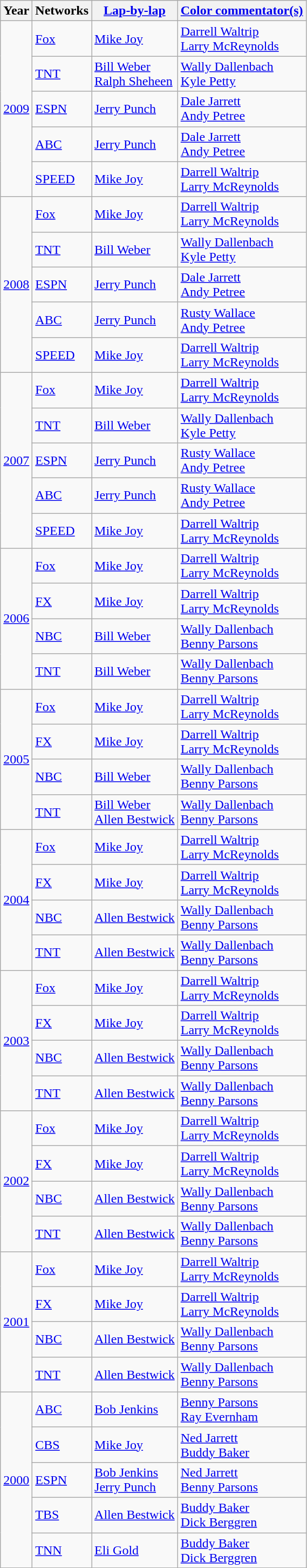<table class=wikitable>
<tr>
<th>Year</th>
<th>Networks</th>
<th><a href='#'>Lap-by-lap</a></th>
<th><a href='#'>Color commentator(s)</a></th>
</tr>
<tr>
<td rowspan="5" nowrap=""><a href='#'>2009</a></td>
<td><a href='#'>Fox</a></td>
<td><a href='#'>Mike Joy</a></td>
<td><a href='#'>Darrell Waltrip</a><br><a href='#'>Larry McReynolds</a></td>
</tr>
<tr>
<td><a href='#'>TNT</a></td>
<td><a href='#'>Bill Weber</a><br><a href='#'>Ralph Sheheen</a></td>
<td><a href='#'>Wally Dallenbach</a><br><a href='#'>Kyle Petty</a></td>
</tr>
<tr>
<td><a href='#'>ESPN</a></td>
<td><a href='#'>Jerry Punch</a></td>
<td><a href='#'>Dale Jarrett</a><br><a href='#'>Andy Petree</a></td>
</tr>
<tr>
<td><a href='#'>ABC</a></td>
<td><a href='#'>Jerry Punch</a></td>
<td><a href='#'>Dale Jarrett</a><br><a href='#'>Andy Petree</a></td>
</tr>
<tr>
<td><a href='#'>SPEED</a></td>
<td><a href='#'>Mike Joy</a></td>
<td><a href='#'>Darrell Waltrip</a><br><a href='#'>Larry McReynolds</a></td>
</tr>
<tr>
<td rowspan="5" nowrap=""><a href='#'>2008</a></td>
<td><a href='#'>Fox</a></td>
<td><a href='#'>Mike Joy</a></td>
<td><a href='#'>Darrell Waltrip</a><br><a href='#'>Larry McReynolds</a></td>
</tr>
<tr>
<td><a href='#'>TNT</a></td>
<td><a href='#'>Bill Weber</a></td>
<td><a href='#'>Wally Dallenbach</a><br><a href='#'>Kyle Petty</a></td>
</tr>
<tr>
<td><a href='#'>ESPN</a></td>
<td><a href='#'>Jerry Punch</a></td>
<td><a href='#'>Dale Jarrett</a><br><a href='#'>Andy Petree</a></td>
</tr>
<tr>
<td><a href='#'>ABC</a></td>
<td><a href='#'>Jerry Punch</a></td>
<td><a href='#'>Rusty Wallace</a><br><a href='#'>Andy Petree</a></td>
</tr>
<tr>
<td><a href='#'>SPEED</a></td>
<td><a href='#'>Mike Joy</a></td>
<td><a href='#'>Darrell Waltrip</a><br><a href='#'>Larry McReynolds</a></td>
</tr>
<tr>
<td rowspan="5" nowrap=""><a href='#'>2007</a></td>
<td><a href='#'>Fox</a></td>
<td><a href='#'>Mike Joy</a></td>
<td><a href='#'>Darrell Waltrip</a><br><a href='#'>Larry McReynolds</a></td>
</tr>
<tr>
<td><a href='#'>TNT</a></td>
<td><a href='#'>Bill Weber</a></td>
<td><a href='#'>Wally Dallenbach</a><br><a href='#'>Kyle Petty</a></td>
</tr>
<tr>
<td><a href='#'>ESPN</a></td>
<td><a href='#'>Jerry Punch</a></td>
<td><a href='#'>Rusty Wallace</a><br><a href='#'>Andy Petree</a></td>
</tr>
<tr>
<td><a href='#'>ABC</a></td>
<td><a href='#'>Jerry Punch</a></td>
<td><a href='#'>Rusty Wallace</a><br><a href='#'>Andy Petree</a></td>
</tr>
<tr>
<td><a href='#'>SPEED</a></td>
<td><a href='#'>Mike Joy</a></td>
<td><a href='#'>Darrell Waltrip</a><br><a href='#'>Larry McReynolds</a></td>
</tr>
<tr>
<td rowspan="4" nowrap=""><a href='#'>2006</a></td>
<td><a href='#'>Fox</a></td>
<td><a href='#'>Mike Joy</a></td>
<td><a href='#'>Darrell Waltrip</a><br><a href='#'>Larry McReynolds</a></td>
</tr>
<tr>
<td><a href='#'>FX</a></td>
<td><a href='#'>Mike Joy</a></td>
<td><a href='#'>Darrell Waltrip</a><br><a href='#'>Larry McReynolds</a></td>
</tr>
<tr>
<td><a href='#'>NBC</a></td>
<td><a href='#'>Bill Weber</a></td>
<td><a href='#'>Wally Dallenbach</a><br><a href='#'>Benny Parsons</a></td>
</tr>
<tr>
<td><a href='#'>TNT</a></td>
<td><a href='#'>Bill Weber</a></td>
<td><a href='#'>Wally Dallenbach</a><br><a href='#'>Benny Parsons</a></td>
</tr>
<tr>
<td rowspan="4" nowrap=""><a href='#'>2005</a></td>
<td><a href='#'>Fox</a></td>
<td><a href='#'>Mike Joy</a></td>
<td><a href='#'>Darrell Waltrip</a><br><a href='#'>Larry McReynolds</a></td>
</tr>
<tr>
<td><a href='#'>FX</a></td>
<td><a href='#'>Mike Joy</a></td>
<td><a href='#'>Darrell Waltrip</a><br><a href='#'>Larry McReynolds</a></td>
</tr>
<tr>
<td><a href='#'>NBC</a></td>
<td><a href='#'>Bill Weber</a></td>
<td><a href='#'>Wally Dallenbach</a><br><a href='#'>Benny Parsons</a></td>
</tr>
<tr>
<td><a href='#'>TNT</a></td>
<td><a href='#'>Bill Weber</a><br><a href='#'>Allen Bestwick</a></td>
<td><a href='#'>Wally Dallenbach</a><br><a href='#'>Benny Parsons</a></td>
</tr>
<tr>
<td rowspan="4" nowrap=""><a href='#'>2004</a></td>
<td><a href='#'>Fox</a></td>
<td><a href='#'>Mike Joy</a></td>
<td><a href='#'>Darrell Waltrip</a><br><a href='#'>Larry McReynolds</a></td>
</tr>
<tr>
<td><a href='#'>FX</a></td>
<td><a href='#'>Mike Joy</a></td>
<td><a href='#'>Darrell Waltrip</a><br><a href='#'>Larry McReynolds</a></td>
</tr>
<tr>
<td><a href='#'>NBC</a></td>
<td><a href='#'>Allen Bestwick</a></td>
<td><a href='#'>Wally Dallenbach</a><br><a href='#'>Benny Parsons</a></td>
</tr>
<tr>
<td><a href='#'>TNT</a></td>
<td><a href='#'>Allen Bestwick</a></td>
<td><a href='#'>Wally Dallenbach</a><br><a href='#'>Benny Parsons</a></td>
</tr>
<tr>
<td rowspan="4" nowrap=""><a href='#'>2003</a></td>
<td><a href='#'>Fox</a></td>
<td><a href='#'>Mike Joy</a></td>
<td><a href='#'>Darrell Waltrip</a><br><a href='#'>Larry McReynolds</a></td>
</tr>
<tr>
<td><a href='#'>FX</a></td>
<td><a href='#'>Mike Joy</a></td>
<td><a href='#'>Darrell Waltrip</a><br><a href='#'>Larry McReynolds</a></td>
</tr>
<tr>
<td><a href='#'>NBC</a></td>
<td><a href='#'>Allen Bestwick</a></td>
<td><a href='#'>Wally Dallenbach</a><br><a href='#'>Benny Parsons</a></td>
</tr>
<tr>
<td><a href='#'>TNT</a></td>
<td><a href='#'>Allen Bestwick</a></td>
<td><a href='#'>Wally Dallenbach</a><br><a href='#'>Benny Parsons</a></td>
</tr>
<tr>
<td rowspan="4" nowrap=""><a href='#'>2002</a></td>
<td><a href='#'>Fox</a></td>
<td><a href='#'>Mike Joy</a></td>
<td><a href='#'>Darrell Waltrip</a><br><a href='#'>Larry McReynolds</a></td>
</tr>
<tr>
<td><a href='#'>FX</a></td>
<td><a href='#'>Mike Joy</a></td>
<td><a href='#'>Darrell Waltrip</a><br><a href='#'>Larry McReynolds</a></td>
</tr>
<tr>
<td><a href='#'>NBC</a></td>
<td><a href='#'>Allen Bestwick</a></td>
<td><a href='#'>Wally Dallenbach</a><br><a href='#'>Benny Parsons</a></td>
</tr>
<tr>
<td><a href='#'>TNT</a></td>
<td><a href='#'>Allen Bestwick</a></td>
<td><a href='#'>Wally Dallenbach</a><br><a href='#'>Benny Parsons</a></td>
</tr>
<tr>
<td rowspan="4" nowrap=""><a href='#'>2001</a></td>
<td><a href='#'>Fox</a></td>
<td><a href='#'>Mike Joy</a></td>
<td><a href='#'>Darrell Waltrip</a><br><a href='#'>Larry McReynolds</a></td>
</tr>
<tr>
<td><a href='#'>FX</a></td>
<td><a href='#'>Mike Joy</a></td>
<td><a href='#'>Darrell Waltrip</a><br><a href='#'>Larry McReynolds</a></td>
</tr>
<tr>
<td><a href='#'>NBC</a></td>
<td><a href='#'>Allen Bestwick</a></td>
<td><a href='#'>Wally Dallenbach</a><br><a href='#'>Benny Parsons</a></td>
</tr>
<tr>
<td><a href='#'>TNT</a></td>
<td><a href='#'>Allen Bestwick</a></td>
<td><a href='#'>Wally Dallenbach</a><br><a href='#'>Benny Parsons</a></td>
</tr>
<tr>
<td rowspan="5" nowrap=""><a href='#'>2000</a></td>
<td><a href='#'>ABC</a></td>
<td><a href='#'>Bob Jenkins</a></td>
<td><a href='#'>Benny Parsons</a><br><a href='#'>Ray Evernham</a></td>
</tr>
<tr>
<td><a href='#'>CBS</a></td>
<td><a href='#'>Mike Joy</a></td>
<td><a href='#'>Ned Jarrett</a><br><a href='#'>Buddy Baker</a></td>
</tr>
<tr>
<td><a href='#'>ESPN</a></td>
<td><a href='#'>Bob Jenkins</a><br><a href='#'>Jerry Punch</a></td>
<td><a href='#'>Ned Jarrett</a><br><a href='#'>Benny Parsons</a></td>
</tr>
<tr>
<td><a href='#'>TBS</a></td>
<td><a href='#'>Allen Bestwick</a></td>
<td><a href='#'>Buddy Baker</a><br><a href='#'>Dick Berggren</a></td>
</tr>
<tr>
<td><a href='#'>TNN</a></td>
<td><a href='#'>Eli Gold</a></td>
<td><a href='#'>Buddy Baker</a><br><a href='#'>Dick Berggren</a></td>
</tr>
</table>
